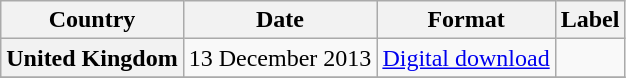<table class="wikitable plainrowheaders">
<tr>
<th scope="col">Country</th>
<th scope="col">Date</th>
<th scope="col">Format</th>
<th scope="col">Label</th>
</tr>
<tr>
<th scope="row">United Kingdom</th>
<td>13 December 2013</td>
<td><a href='#'>Digital download</a></td>
<td></td>
</tr>
<tr>
</tr>
</table>
